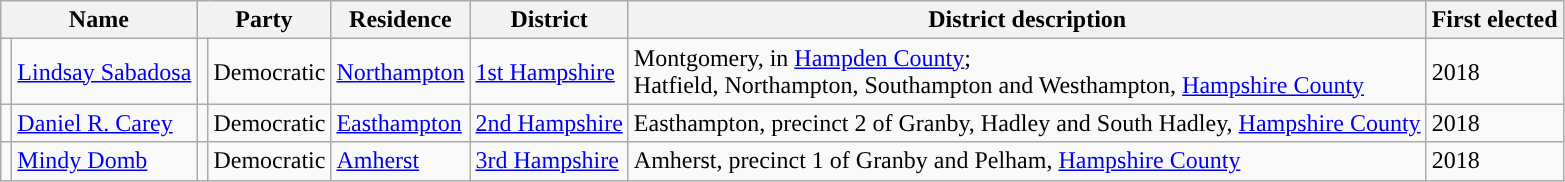<table class="wikitable sortable" style="text-align:left;">
<tr>
<th colspan="2">Name</th>
<th colspan=2>Party</th>
<th>Residence</th>
<th>District</th>
<th>District description</th>
<th>First elected</th>
</tr>
<tr>
<td></td>
<td><a href='#'>Lindsay Sabadosa</a></td>
<td style="background-color:"></td>
<td>Democratic</td>
<td><a href='#'>Northampton</a></td>
<td><a href='#'>1st Hampshire</a></td>
<td>Montgomery, in <a href='#'>Hampden County</a>;<br>Hatfield, Northampton, Southampton and Westhampton, <a href='#'>Hampshire County</a></td>
<td>2018</td>
</tr>
<tr>
<td></td>
<td><a href='#'>Daniel R. Carey</a></td>
<td style="background-color:"></td>
<td>Democratic</td>
<td><a href='#'>Easthampton</a></td>
<td><a href='#'>2nd Hampshire</a></td>
<td>Easthampton, precinct 2 of Granby, Hadley and South Hadley, <a href='#'>Hampshire County</a></td>
<td>2018</td>
</tr>
<tr>
<td></td>
<td><a href='#'>Mindy Domb</a></td>
<td style="background-color:"></td>
<td>Democratic</td>
<td><a href='#'>Amherst</a></td>
<td><a href='#'>3rd Hampshire</a></td>
<td>Amherst, precinct 1 of Granby and Pelham, <a href='#'>Hampshire County</a></td>
<td>2018</td>
</tr>
</table>
